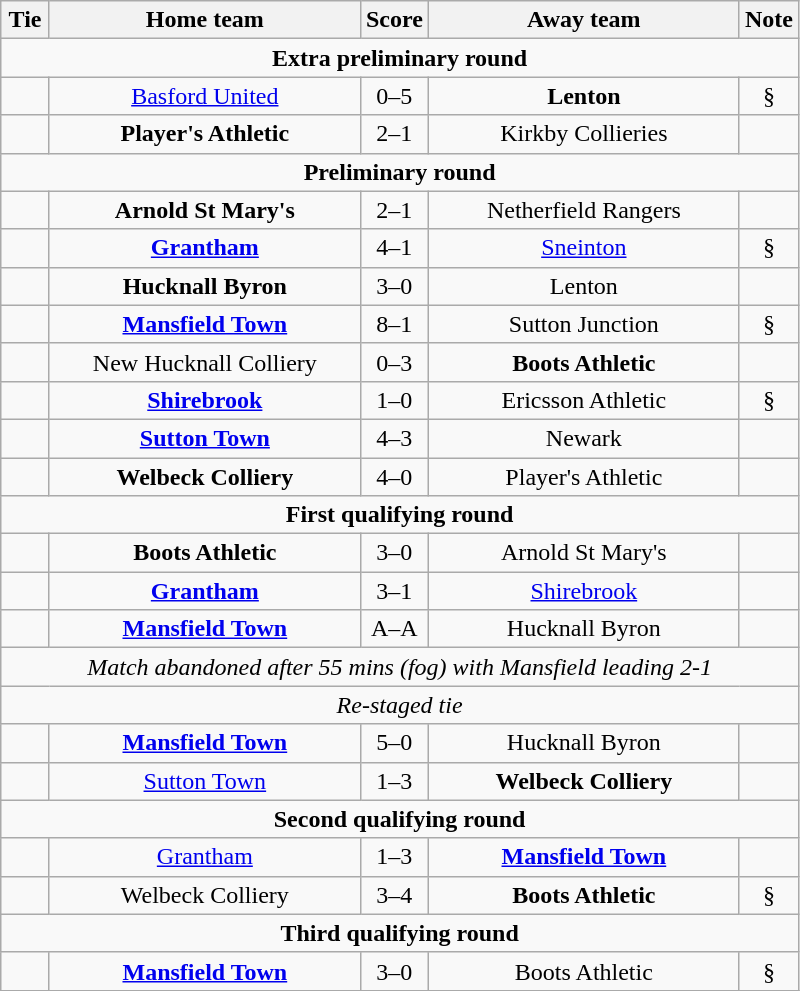<table class="wikitable" style="text-align:center;">
<tr>
<th width=25>Tie</th>
<th width=200>Home team</th>
<th width=20>Score</th>
<th width=200>Away team</th>
<th width=25>Note</th>
</tr>
<tr>
<td colspan="5"><strong>Extra preliminary round</strong></td>
</tr>
<tr>
<td></td>
<td><a href='#'>Basford United</a></td>
<td>0–5</td>
<td><strong>Lenton</strong></td>
<td>§</td>
</tr>
<tr>
<td></td>
<td><strong>Player's Athletic</strong></td>
<td>2–1</td>
<td>Kirkby Collieries</td>
<td></td>
</tr>
<tr>
<td colspan="5"><strong>Preliminary round</strong></td>
</tr>
<tr>
<td></td>
<td><strong>Arnold St Mary's</strong></td>
<td>2–1</td>
<td>Netherfield Rangers</td>
<td></td>
</tr>
<tr>
<td></td>
<td><strong><a href='#'>Grantham</a></strong></td>
<td>4–1</td>
<td><a href='#'>Sneinton</a></td>
<td>§</td>
</tr>
<tr>
<td></td>
<td><strong>Hucknall Byron</strong></td>
<td>3–0</td>
<td>Lenton</td>
<td></td>
</tr>
<tr>
<td></td>
<td><strong><a href='#'>Mansfield Town</a></strong></td>
<td>8–1</td>
<td>Sutton Junction</td>
<td>§</td>
</tr>
<tr>
<td></td>
<td>New Hucknall Colliery</td>
<td>0–3</td>
<td><strong>Boots Athletic</strong></td>
<td></td>
</tr>
<tr>
<td></td>
<td><strong><a href='#'>Shirebrook</a></strong></td>
<td>1–0</td>
<td>Ericsson Athletic</td>
<td>§</td>
</tr>
<tr>
<td></td>
<td><strong><a href='#'>Sutton Town</a></strong></td>
<td>4–3</td>
<td>Newark</td>
<td></td>
</tr>
<tr>
<td></td>
<td><strong>Welbeck Colliery</strong></td>
<td>4–0</td>
<td>Player's Athletic</td>
<td></td>
</tr>
<tr>
<td colspan="5"><strong>First qualifying round</strong></td>
</tr>
<tr>
<td></td>
<td><strong>Boots Athletic</strong></td>
<td>3–0</td>
<td>Arnold St Mary's</td>
<td></td>
</tr>
<tr>
<td></td>
<td><strong><a href='#'>Grantham</a></strong></td>
<td>3–1</td>
<td><a href='#'>Shirebrook</a></td>
<td></td>
</tr>
<tr>
<td></td>
<td><strong><a href='#'>Mansfield Town</a></strong></td>
<td>A–A</td>
<td>Hucknall Byron</td>
<td></td>
</tr>
<tr>
<td colspan="5"><em>Match abandoned after 55 mins (fog) with Mansfield leading 2-1</em></td>
</tr>
<tr>
<td colspan="5"><em>Re-staged tie</em></td>
</tr>
<tr>
<td></td>
<td><strong><a href='#'>Mansfield Town</a></strong></td>
<td>5–0</td>
<td>Hucknall Byron</td>
<td></td>
</tr>
<tr>
<td></td>
<td><a href='#'>Sutton Town</a></td>
<td>1–3</td>
<td><strong>Welbeck Colliery</strong></td>
<td></td>
</tr>
<tr>
<td colspan="5"><strong>Second qualifying round</strong></td>
</tr>
<tr>
<td></td>
<td><a href='#'>Grantham</a></td>
<td>1–3</td>
<td><strong><a href='#'>Mansfield Town</a></strong></td>
<td></td>
</tr>
<tr>
<td></td>
<td>Welbeck Colliery</td>
<td>3–4</td>
<td><strong>Boots Athletic</strong></td>
<td>§</td>
</tr>
<tr>
<td colspan="5"><strong>Third qualifying round</strong></td>
</tr>
<tr>
<td></td>
<td><strong><a href='#'>Mansfield Town</a></strong></td>
<td>3–0</td>
<td>Boots Athletic</td>
<td>§</td>
</tr>
<tr>
</tr>
</table>
